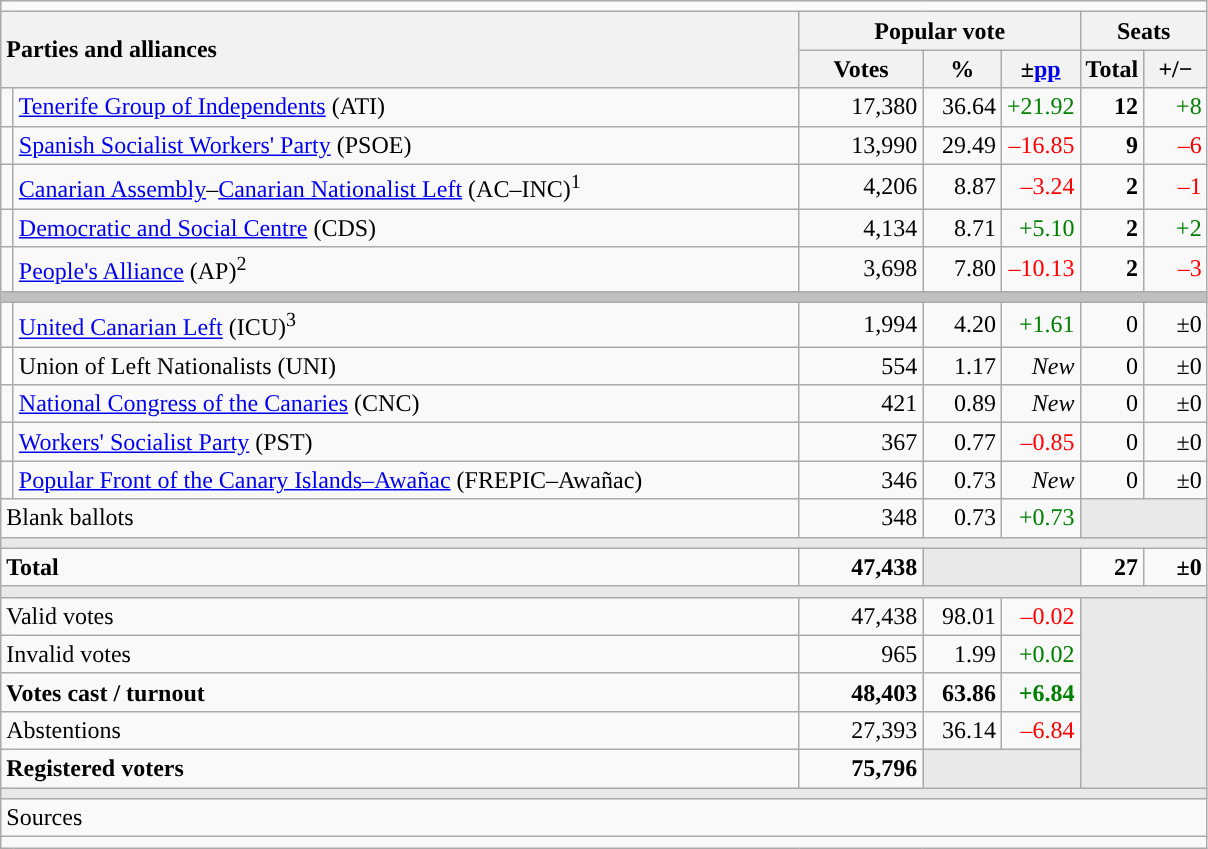<table class="wikitable" style="text-align:right;">
<tr>
<td colspan="7"></td>
</tr>
<tr>
<th style="text-align:left;" rowspan="2" colspan="2" width="525">Parties and alliances</th>
<th colspan="3">Popular vote</th>
<th colspan="2">Seats</th>
</tr>
<tr>
<th width="75">Votes</th>
<th width="45">%</th>
<th width="45">±<a href='#'>pp</a></th>
<th width="35">Total</th>
<th width="35">+/−</th>
</tr>
<tr>
<td width="1" style="color:inherit;background:"></td>
<td align="left"><a href='#'>Tenerife Group of Independents</a> (ATI)</td>
<td>17,380</td>
<td>36.64</td>
<td style="color:green;">+21.92</td>
<td><strong>12</strong></td>
<td style="color:green;">+8</td>
</tr>
<tr>
<td style="color:inherit;background:"></td>
<td align="left"><a href='#'>Spanish Socialist Workers' Party</a> (PSOE)</td>
<td>13,990</td>
<td>29.49</td>
<td style="color:red;">–16.85</td>
<td><strong>9</strong></td>
<td style="color:red;">–6</td>
</tr>
<tr>
<td style="color:inherit;background:"></td>
<td align="left"><a href='#'>Canarian Assembly</a>–<a href='#'>Canarian Nationalist Left</a> (AC–INC)<sup>1</sup></td>
<td>4,206</td>
<td>8.87</td>
<td style="color:red;">–3.24</td>
<td><strong>2</strong></td>
<td style="color:red;">–1</td>
</tr>
<tr>
<td style="color:inherit;background:"></td>
<td align="left"><a href='#'>Democratic and Social Centre</a> (CDS)</td>
<td>4,134</td>
<td>8.71</td>
<td style="color:green;">+5.10</td>
<td><strong>2</strong></td>
<td style="color:green;">+2</td>
</tr>
<tr>
<td style="color:inherit;background:"></td>
<td align="left"><a href='#'>People's Alliance</a> (AP)<sup>2</sup></td>
<td>3,698</td>
<td>7.80</td>
<td style="color:red;">–10.13</td>
<td><strong>2</strong></td>
<td style="color:red;">–3</td>
</tr>
<tr>
<td colspan="7" bgcolor="#C0C0C0"></td>
</tr>
<tr>
<td style="color:inherit;background:"></td>
<td align="left"><a href='#'>United Canarian Left</a> (ICU)<sup>3</sup></td>
<td>1,994</td>
<td>4.20</td>
<td style="color:green;">+1.61</td>
<td>0</td>
<td>±0</td>
</tr>
<tr>
<td bgcolor="white"></td>
<td align="left">Union of Left Nationalists (UNI)</td>
<td>554</td>
<td>1.17</td>
<td><em>New</em></td>
<td>0</td>
<td>±0</td>
</tr>
<tr>
<td style="color:inherit;background:"></td>
<td align="left"><a href='#'>National Congress of the Canaries</a> (CNC)</td>
<td>421</td>
<td>0.89</td>
<td><em>New</em></td>
<td>0</td>
<td>±0</td>
</tr>
<tr>
<td style="color:inherit;background:"></td>
<td align="left"><a href='#'>Workers' Socialist Party</a> (PST)</td>
<td>367</td>
<td>0.77</td>
<td style="color:red;">–0.85</td>
<td>0</td>
<td>±0</td>
</tr>
<tr>
<td style="color:inherit;background:"></td>
<td align="left"><a href='#'>Popular Front of the Canary Islands–Awañac</a> (FREPIC–Awañac)</td>
<td>346</td>
<td>0.73</td>
<td><em>New</em></td>
<td>0</td>
<td>±0</td>
</tr>
<tr>
<td align="left" colspan="2">Blank ballots</td>
<td>348</td>
<td>0.73</td>
<td style="color:green;">+0.73</td>
<td bgcolor="#E9E9E9" colspan="2"></td>
</tr>
<tr>
<td colspan="7" bgcolor="#E9E9E9"></td>
</tr>
<tr style="font-weight:bold;">
<td align="left" colspan="2">Total</td>
<td>47,438</td>
<td bgcolor="#E9E9E9" colspan="2"></td>
<td>27</td>
<td>±0</td>
</tr>
<tr>
<td colspan="7" bgcolor="#E9E9E9"></td>
</tr>
<tr>
<td align="left" colspan="2">Valid votes</td>
<td>47,438</td>
<td>98.01</td>
<td style="color:red;">–0.02</td>
<td bgcolor="#E9E9E9" colspan="2" rowspan="5"></td>
</tr>
<tr>
<td align="left" colspan="2">Invalid votes</td>
<td>965</td>
<td>1.99</td>
<td style="color:green;">+0.02</td>
</tr>
<tr style="font-weight:bold;">
<td align="left" colspan="2">Votes cast / turnout</td>
<td>48,403</td>
<td>63.86</td>
<td style="color:green;">+6.84</td>
</tr>
<tr>
<td align="left" colspan="2">Abstentions</td>
<td>27,393</td>
<td>36.14</td>
<td style="color:red;">–6.84</td>
</tr>
<tr style="font-weight:bold;">
<td align="left" colspan="2">Registered voters</td>
<td>75,796</td>
<td bgcolor="#E9E9E9" colspan="2"></td>
</tr>
<tr>
<td colspan="7" bgcolor="#E9E9E9"></td>
</tr>
<tr>
<td align="left" colspan="7">Sources</td>
</tr>
<tr>
<td colspan="7" style="text-align:left; max-width:790px;"></td>
</tr>
</table>
